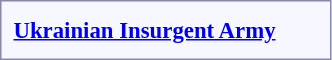<table style="border:1px solid #8888aa; background-color:#f7f8ff; padding:5px; font-size:95%; margin: 0px 12px 12px 0px;">
<tr style="text-align:center;">
<td rowspan=2><strong> <a href='#'>Ukrainian Insurgent Army</a></strong><br></td>
<td colspan=10 rowspan=2></td>
<td colspan=6></td>
<td colspan=6></td>
<td colspan=4></td>
<td colspan=2></td>
<td colspan=6></td>
<td colspan=2></td>
</tr>
<tr style="text-align:center;">
<td colspan=6><br></td>
<td colspan=6><br></td>
<td colspan=4><br></td>
<td colspan=2><br></td>
<td colspan=6><br></td>
<td colspan=2><br></td>
</tr>
</table>
